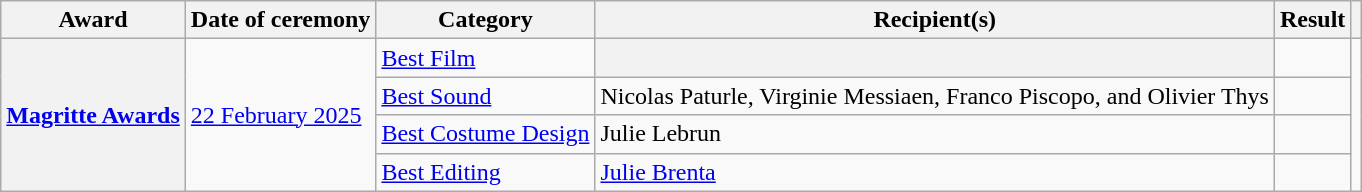<table class="wikitable sortable plainrowheaders">
<tr>
<th scope="col">Award</th>
<th scope="col">Date of ceremony</th>
<th scope="col">Category</th>
<th scope="col">Recipient(s)</th>
<th scope="col">Result</th>
<th scope="col" class="unsortable"></th>
</tr>
<tr>
<th scope="row" rowspan="4"><a href='#'>Magritte Awards</a></th>
<td rowspan="4"><a href='#'>22 February 2025</a></td>
<td><a href='#'>Best Film</a></td>
<th></th>
<td></td>
<td rowspan="4" align="center"></td>
</tr>
<tr>
<td><a href='#'>Best Sound</a></td>
<td>Nicolas Paturle, Virginie Messiaen, Franco Piscopo, and Olivier Thys</td>
<td></td>
</tr>
<tr>
<td><a href='#'>Best Costume Design</a></td>
<td>Julie Lebrun</td>
<td></td>
</tr>
<tr>
<td><a href='#'>Best Editing</a></td>
<td><a href='#'>Julie Brenta</a></td>
<td></td>
</tr>
</table>
